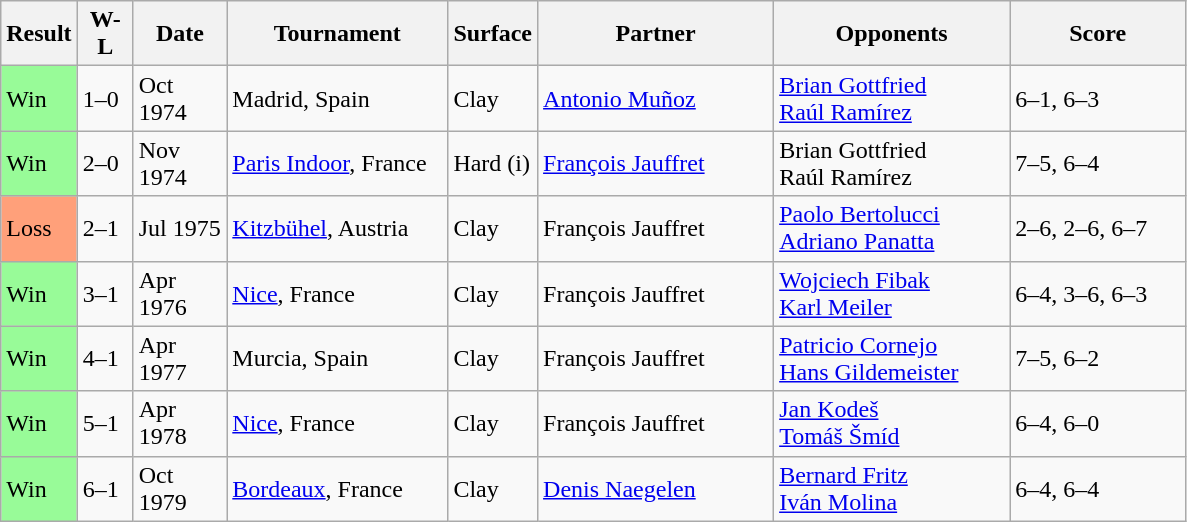<table class="sortable wikitable">
<tr>
<th style="width:40px">Result</th>
<th style="width:30px" class="unsortable">W-L</th>
<th style="width:55px">Date</th>
<th style="width:140px">Tournament</th>
<th style="width:50px">Surface</th>
<th style="width:150px">Partner</th>
<th style="width:150px">Opponents</th>
<th style="width:110px" class="unsortable">Score</th>
</tr>
<tr>
<td style="background:#98fb98;">Win</td>
<td>1–0</td>
<td>Oct 1974</td>
<td>Madrid, Spain</td>
<td>Clay</td>
<td> <a href='#'>Antonio Muñoz</a></td>
<td> <a href='#'>Brian Gottfried</a> <br>  <a href='#'>Raúl Ramírez</a></td>
<td>6–1, 6–3</td>
</tr>
<tr>
<td style="background:#98fb98;">Win</td>
<td>2–0</td>
<td>Nov 1974</td>
<td><a href='#'>Paris Indoor</a>, France</td>
<td>Hard (i)</td>
<td> <a href='#'>François Jauffret</a></td>
<td> Brian Gottfried<br> Raúl Ramírez</td>
<td>7–5, 6–4</td>
</tr>
<tr>
<td style="background:#ffa07a;">Loss</td>
<td>2–1</td>
<td>Jul 1975</td>
<td><a href='#'>Kitzbühel</a>, Austria</td>
<td>Clay</td>
<td> François Jauffret</td>
<td> <a href='#'>Paolo Bertolucci</a><br> <a href='#'>Adriano Panatta</a></td>
<td>2–6, 2–6, 6–7</td>
</tr>
<tr>
<td style="background:#98fb98;">Win</td>
<td>3–1</td>
<td>Apr 1976</td>
<td><a href='#'>Nice</a>, France</td>
<td>Clay</td>
<td> François Jauffret</td>
<td> <a href='#'>Wojciech Fibak</a> <br>  <a href='#'>Karl Meiler</a></td>
<td>6–4, 3–6, 6–3</td>
</tr>
<tr>
<td style="background:#98fb98;">Win</td>
<td>4–1</td>
<td>Apr 1977</td>
<td>Murcia, Spain</td>
<td>Clay</td>
<td> François Jauffret</td>
<td> <a href='#'>Patricio Cornejo</a> <br>  <a href='#'>Hans Gildemeister</a></td>
<td>7–5, 6–2</td>
</tr>
<tr>
<td style="background:#98fb98;">Win</td>
<td>5–1</td>
<td>Apr 1978</td>
<td><a href='#'>Nice</a>, France</td>
<td>Clay</td>
<td> François Jauffret</td>
<td> <a href='#'>Jan Kodeš</a> <br>  <a href='#'>Tomáš Šmíd</a></td>
<td>6–4, 6–0</td>
</tr>
<tr>
<td style="background:#98fb98;">Win</td>
<td>6–1</td>
<td>Oct 1979</td>
<td><a href='#'>Bordeaux</a>, France</td>
<td>Clay</td>
<td> <a href='#'>Denis Naegelen</a></td>
<td> <a href='#'>Bernard Fritz</a><br> <a href='#'>Iván Molina</a></td>
<td>6–4, 6–4</td>
</tr>
</table>
